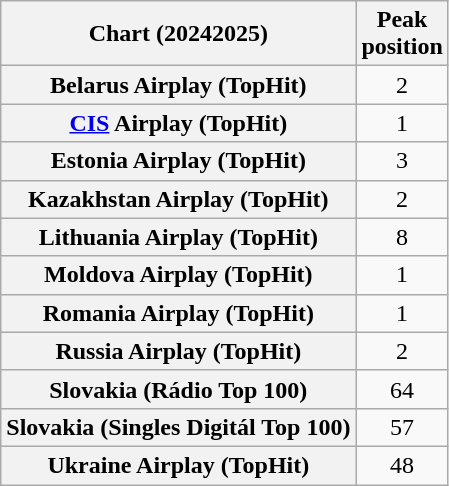<table class="wikitable plainrowheaders sortable" style="text-align:center">
<tr>
<th scope="col">Chart (20242025)</th>
<th scope="col">Peak<br>position</th>
</tr>
<tr>
<th scope="row">Belarus Airplay (TopHit)</th>
<td>2</td>
</tr>
<tr>
<th scope="row"><a href='#'>CIS</a> Airplay (TopHit)</th>
<td>1</td>
</tr>
<tr>
<th scope="row">Estonia Airplay (TopHit)</th>
<td>3</td>
</tr>
<tr>
<th scope="row">Kazakhstan Airplay (TopHit)</th>
<td>2</td>
</tr>
<tr>
<th scope="row">Lithuania Airplay (TopHit)</th>
<td>8</td>
</tr>
<tr>
<th scope="row">Moldova Airplay (TopHit)</th>
<td>1</td>
</tr>
<tr>
<th scope="row">Romania Airplay (TopHit)</th>
<td>1</td>
</tr>
<tr>
<th scope="row">Russia Airplay (TopHit)</th>
<td>2</td>
</tr>
<tr>
<th scope="row">Slovakia (Rádio Top 100)</th>
<td>64</td>
</tr>
<tr>
<th scope="row">Slovakia (Singles Digitál Top 100)</th>
<td>57</td>
</tr>
<tr>
<th scope="row">Ukraine Airplay (TopHit)</th>
<td>48</td>
</tr>
</table>
